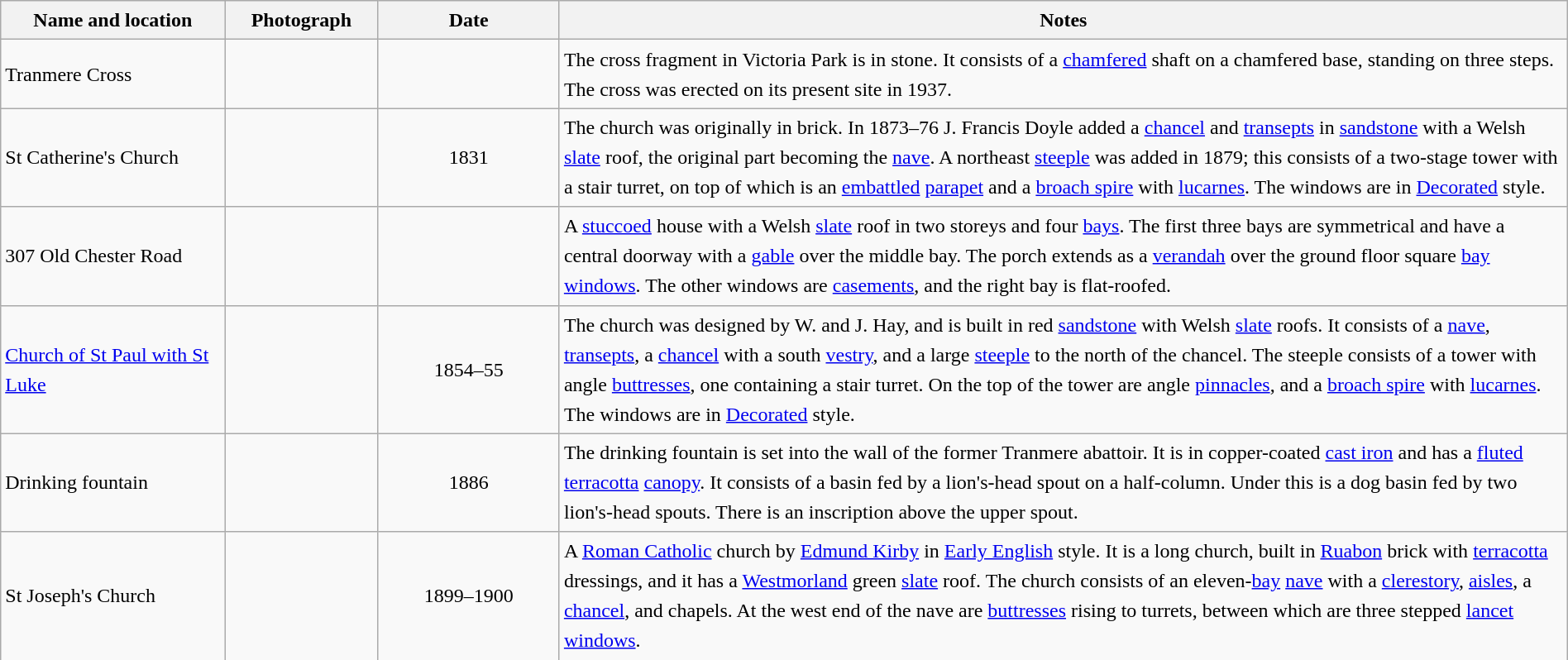<table class="wikitable sortable plainrowheaders" style="width:100%;border:0px;text-align:left;line-height:150%;">
<tr>
<th scope="col"  style="width:150px">Name and location</th>
<th scope="col"  style="width:100px" class="unsortable">Photograph</th>
<th scope="col"  style="width:120px">Date</th>
<th scope="col"  style="width:700px" class="unsortable">Notes</th>
</tr>
<tr>
<td>Tranmere Cross<br><small></small></td>
<td></td>
<td align="center"></td>
<td>The cross fragment in Victoria Park is in stone.  It consists of a <a href='#'>chamfered</a> shaft on a chamfered base, standing on three steps.  The cross was erected on its present site in 1937.</td>
</tr>
<tr>
<td>St Catherine's Church<br><small></small></td>
<td></td>
<td align="center">1831</td>
<td>The church was originally in brick.  In 1873–76 J. Francis Doyle added a <a href='#'>chancel</a> and <a href='#'>transepts</a> in <a href='#'>sandstone</a> with a Welsh <a href='#'>slate</a> roof, the original part becoming the <a href='#'>nave</a>.  A northeast <a href='#'>steeple</a> was added in 1879; this consists of a two-stage tower with a stair turret, on top of which is an <a href='#'>embattled</a> <a href='#'>parapet</a> and a <a href='#'>broach spire</a> with <a href='#'>lucarnes</a>.  The windows are in <a href='#'>Decorated</a> style.</td>
</tr>
<tr>
<td>307 Old Chester Road<br><small></small></td>
<td></td>
<td align="center"></td>
<td>A <a href='#'>stuccoed</a> house with a Welsh <a href='#'>slate</a> roof in two storeys and four <a href='#'>bays</a>. The first three bays are symmetrical and have a central doorway with a <a href='#'>gable</a> over the middle bay.  The porch extends as a <a href='#'>verandah</a> over the ground floor square <a href='#'>bay windows</a>.  The other windows are <a href='#'>casements</a>, and the right bay is flat-roofed.</td>
</tr>
<tr>
<td><a href='#'>Church of St Paul with St Luke</a><br><small></small></td>
<td></td>
<td align="center">1854–55</td>
<td>The church was designed by W. and J. Hay, and is built in red <a href='#'>sandstone</a> with Welsh <a href='#'>slate</a> roofs.  It consists of a <a href='#'>nave</a>, <a href='#'>transepts</a>, a <a href='#'>chancel</a> with a south <a href='#'>vestry</a>, and a large <a href='#'>steeple</a> to the north of the chancel.  The steeple consists of a tower with angle <a href='#'>buttresses</a>, one containing a stair turret.  On the top of the tower are angle <a href='#'>pinnacles</a>, and a <a href='#'>broach spire</a> with <a href='#'>lucarnes</a>.  The windows are in <a href='#'>Decorated</a> style.</td>
</tr>
<tr>
<td>Drinking fountain<br><small></small></td>
<td></td>
<td align="center">1886</td>
<td>The drinking fountain is set into the wall of the former Tranmere abattoir. It is in copper-coated <a href='#'>cast iron</a> and has a <a href='#'>fluted</a> <a href='#'>terracotta</a> <a href='#'>canopy</a>.  It consists of a basin fed by a lion's-head spout on a half-column.  Under this is a dog basin fed by two lion's-head spouts.  There is an inscription above the upper spout.</td>
</tr>
<tr>
<td>St Joseph's Church<br><small></small></td>
<td></td>
<td align="center">1899–1900</td>
<td>A <a href='#'>Roman Catholic</a> church by <a href='#'>Edmund Kirby</a> in <a href='#'>Early English</a> style.  It is a long church, built in <a href='#'>Ruabon</a> brick with <a href='#'>terracotta</a> dressings, and it has a <a href='#'>Westmorland</a> green <a href='#'>slate</a> roof.  The church consists of an eleven-<a href='#'>bay</a> <a href='#'>nave</a> with a <a href='#'>clerestory</a>, <a href='#'>aisles</a>, a <a href='#'>chancel</a>, and chapels.  At the west end of the nave are <a href='#'>buttresses</a> rising to turrets, between which are three stepped <a href='#'>lancet windows</a>.</td>
</tr>
<tr>
</tr>
</table>
